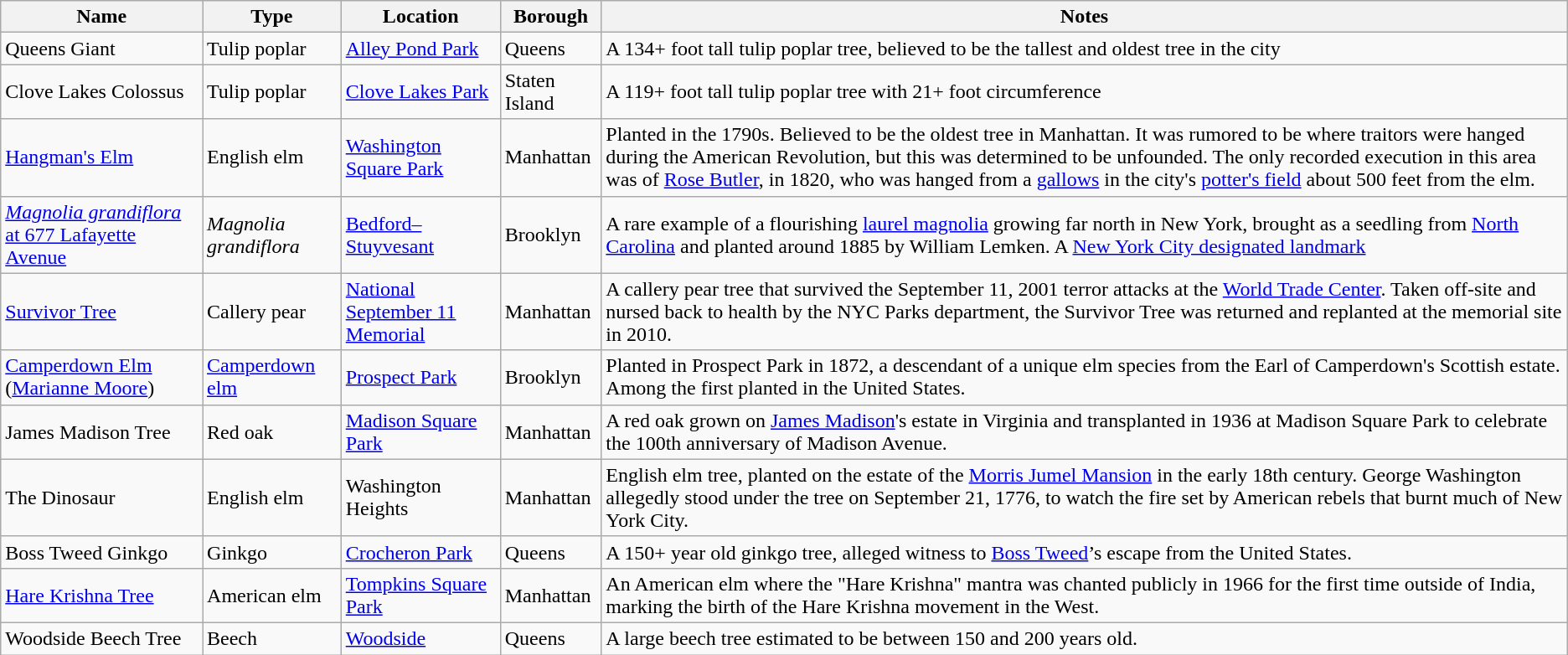<table class="wikitable">
<tr>
<th>Name</th>
<th>Type</th>
<th>Location</th>
<th>Borough</th>
<th>Notes</th>
</tr>
<tr>
<td>Queens Giant</td>
<td>Tulip poplar</td>
<td><a href='#'>Alley Pond Park</a></td>
<td>Queens</td>
<td>A 134+ foot tall tulip poplar tree, believed to be the tallest and oldest tree in the city</td>
</tr>
<tr>
<td>Clove Lakes Colossus</td>
<td>Tulip poplar</td>
<td><a href='#'>Clove Lakes Park</a></td>
<td>Staten Island</td>
<td>A 119+ foot tall tulip poplar tree with 21+ foot circumference</td>
</tr>
<tr>
<td><a href='#'>Hangman's Elm</a></td>
<td>English elm</td>
<td><a href='#'>Washington Square Park</a></td>
<td>Manhattan</td>
<td>Planted in the 1790s. Believed to be the oldest tree in Manhattan. It was rumored to be where traitors were hanged during the American Revolution, but this was determined to be unfounded. The only recorded execution in this area was of <a href='#'>Rose Butler</a>, in 1820, who was hanged from a <a href='#'>gallows</a> in the city's <a href='#'>potter's field</a> about 500 feet from the elm.</td>
</tr>
<tr>
<td><a href='#'><em>Magnolia grandiflora</em> at 677 Lafayette Avenue</a></td>
<td><em>Magnolia grandiflora</em></td>
<td><a href='#'>Bedford–Stuyvesant</a></td>
<td>Brooklyn</td>
<td>A rare example of a flourishing <a href='#'>laurel magnolia</a> growing far north in New York, brought as a seedling from <a href='#'>North Carolina</a> and planted around 1885 by William Lemken. A <a href='#'>New York City designated landmark</a></td>
</tr>
<tr>
<td><a href='#'>Survivor Tree</a></td>
<td>Callery pear</td>
<td><a href='#'>National September 11 Memorial</a></td>
<td>Manhattan</td>
<td>A callery pear tree that survived the September 11, 2001 terror attacks at the <a href='#'>World Trade Center</a>. Taken off-site and nursed back to health by the NYC Parks department, the Survivor Tree was returned and replanted at the memorial site in 2010.</td>
</tr>
<tr>
<td><a href='#'>Camperdown Elm</a> (<a href='#'>Marianne Moore</a>)</td>
<td><a href='#'>Camperdown elm</a></td>
<td><a href='#'>Prospect Park</a></td>
<td>Brooklyn</td>
<td>Planted in Prospect Park in 1872, a descendant of a unique elm species from the Earl of Camperdown's Scottish estate. Among the first planted in the United States.</td>
</tr>
<tr>
<td>James Madison Tree</td>
<td>Red oak</td>
<td><a href='#'>Madison Square Park</a></td>
<td>Manhattan</td>
<td>A red oak grown on <a href='#'>James Madison</a>'s estate in Virginia and transplanted in 1936 at Madison Square Park to celebrate the 100th anniversary of Madison Avenue.</td>
</tr>
<tr>
<td>The Dinosaur</td>
<td>English elm</td>
<td>Washington Heights</td>
<td>Manhattan</td>
<td>English elm tree, planted on the estate of the <a href='#'>Morris Jumel Mansion</a> in the early 18th century. George Washington allegedly stood under the tree on September 21, 1776, to watch the fire set by American rebels that burnt much of New York City.</td>
</tr>
<tr>
<td>Boss Tweed Ginkgo</td>
<td>Ginkgo</td>
<td><a href='#'>Crocheron Park</a></td>
<td>Queens</td>
<td>A 150+ year old ginkgo tree, alleged witness to <a href='#'>Boss Tweed</a>’s escape from the United States.</td>
</tr>
<tr>
<td><a href='#'>Hare Krishna Tree</a></td>
<td>American elm</td>
<td><a href='#'>Tompkins Square Park</a></td>
<td>Manhattan</td>
<td>An American elm where the "Hare Krishna" mantra was chanted publicly in 1966 for the first time outside of India, marking the birth of the Hare Krishna movement in the West.</td>
</tr>
<tr>
<td>Woodside Beech Tree</td>
<td>Beech</td>
<td><a href='#'>Woodside</a></td>
<td>Queens</td>
<td>A large beech tree estimated to be between 150 and 200 years old.</td>
</tr>
</table>
